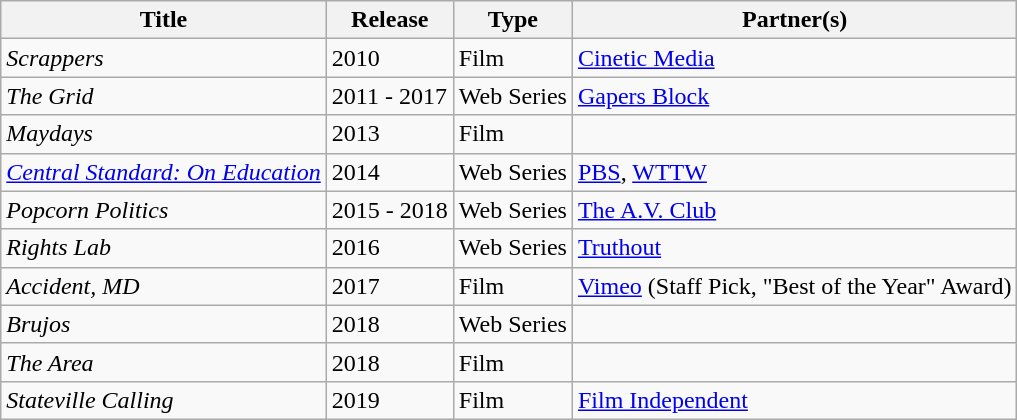<table class="wikitable">
<tr>
<th>Title</th>
<th>Release</th>
<th>Type</th>
<th>Partner(s)</th>
</tr>
<tr>
<td><em>Scrappers</em></td>
<td>2010</td>
<td>Film</td>
<td><a href='#'>Cinetic Media</a></td>
</tr>
<tr>
<td><em>The Grid</em></td>
<td>2011 - 2017</td>
<td>Web Series</td>
<td><a href='#'>Gapers Block</a></td>
</tr>
<tr>
<td><em>Maydays</em></td>
<td>2013</td>
<td>Film</td>
<td></td>
</tr>
<tr>
<td><em><a href='#'>Central Standard: On Education</a></em></td>
<td>2014</td>
<td>Web Series</td>
<td><a href='#'>PBS</a>, <a href='#'>WTTW</a></td>
</tr>
<tr>
<td><em>Popcorn Politics</em></td>
<td>2015 - 2018</td>
<td>Web Series</td>
<td><a href='#'>The A.V. Club</a></td>
</tr>
<tr>
<td><em>Rights Lab</em></td>
<td>2016</td>
<td>Web Series</td>
<td><a href='#'>Truthout</a></td>
</tr>
<tr>
<td><em>Accident, MD</em></td>
<td>2017</td>
<td>Film</td>
<td><a href='#'>Vimeo</a> (Staff Pick, "Best of the Year" Award)</td>
</tr>
<tr>
<td><em>Brujos</em></td>
<td>2018</td>
<td>Web Series</td>
<td></td>
</tr>
<tr>
<td><em>The Area</em></td>
<td>2018</td>
<td>Film</td>
<td></td>
</tr>
<tr>
<td><em>Stateville Calling</em></td>
<td>2019</td>
<td>Film</td>
<td><a href='#'>Film Independent</a></td>
</tr>
</table>
